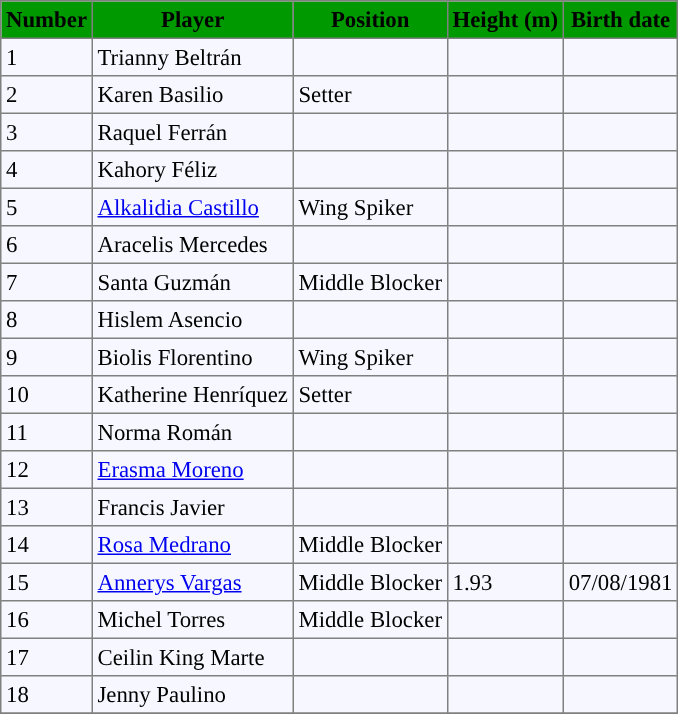<table bgcolor="#f7f8ff" cellpadding="3" cellspacing="0" border="1" style="font-size: 95%; border: gray solid 1px; border-collapse: collapse;">
<tr bgcolor="#009900">
<td align=center><strong>Number</strong></td>
<td align=center><strong>Player</strong></td>
<td align=center><strong>Position</strong></td>
<td align=center><strong>Height (m)</strong></td>
<td align=center><strong>Birth date</strong></td>
</tr>
<tr align=left>
<td>1</td>
<td> Trianny Beltrán</td>
<td></td>
<td></td>
<td></td>
</tr>
<tr align="left">
<td>2</td>
<td> Karen Basilio</td>
<td>Setter</td>
<td></td>
<td></td>
</tr>
<tr align="left">
<td>3</td>
<td> Raquel Ferrán</td>
<td></td>
<td></td>
<td></td>
</tr>
<tr align="left">
<td>4</td>
<td> Kahory Féliz</td>
<td></td>
<td></td>
<td></td>
</tr>
<tr align="left">
<td>5</td>
<td> <a href='#'>Alkalidia Castillo</a></td>
<td>Wing Spiker</td>
<td></td>
<td></td>
</tr>
<tr align="left">
<td>6</td>
<td>  Aracelis Mercedes</td>
<td></td>
<td></td>
<td></td>
</tr>
<tr align="left">
<td>7</td>
<td> Santa Guzmán</td>
<td>Middle Blocker</td>
<td></td>
<td></td>
</tr>
<tr align="left">
<td>8</td>
<td> Hislem Asencio</td>
<td></td>
<td></td>
<td></td>
</tr>
<tr align="left">
<td>9</td>
<td> Biolis Florentino</td>
<td>Wing Spiker</td>
<td></td>
<td></td>
</tr>
<tr align="left">
<td>10</td>
<td> Katherine Henríquez</td>
<td>Setter</td>
<td></td>
<td></td>
</tr>
<tr align="left">
<td>11</td>
<td> Norma Román</td>
<td></td>
<td></td>
<td></td>
</tr>
<tr align="left">
<td>12</td>
<td> <a href='#'>Erasma Moreno</a></td>
<td></td>
<td></td>
<td></td>
</tr>
<tr align="left">
<td>13</td>
<td> Francis Javier</td>
<td></td>
<td></td>
<td></td>
</tr>
<tr align="left">
<td>14</td>
<td> <a href='#'>Rosa Medrano</a></td>
<td>Middle Blocker</td>
<td></td>
<td></td>
</tr>
<tr align="left">
<td>15</td>
<td> <a href='#'>Annerys Vargas</a></td>
<td>Middle Blocker</td>
<td>1.93</td>
<td>07/08/1981</td>
</tr>
<tr align="left">
<td>16</td>
<td> Michel Torres</td>
<td>Middle Blocker</td>
<td></td>
<td></td>
</tr>
<tr align="left">
<td>17</td>
<td> Ceilin King Marte</td>
<td></td>
<td></td>
<td></td>
</tr>
<tr align="left">
<td>18</td>
<td> Jenny Paulino</td>
<td></td>
<td></td>
<td></td>
</tr>
<tr align="left">
</tr>
</table>
